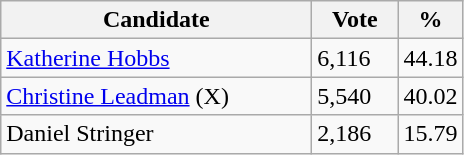<table class="wikitable">
<tr>
<th bgcolor="#DDDDFF" width="200px">Candidate</th>
<th bgcolor="#DDDDFF" width="50px">Vote</th>
<th bgcolor="#DDDDFF" width="30px">%</th>
</tr>
<tr>
<td><a href='#'>Katherine Hobbs</a></td>
<td>6,116</td>
<td>44.18</td>
</tr>
<tr>
<td><a href='#'>Christine Leadman</a> (X)</td>
<td>5,540</td>
<td>40.02</td>
</tr>
<tr>
<td>Daniel Stringer</td>
<td>2,186</td>
<td>15.79</td>
</tr>
</table>
